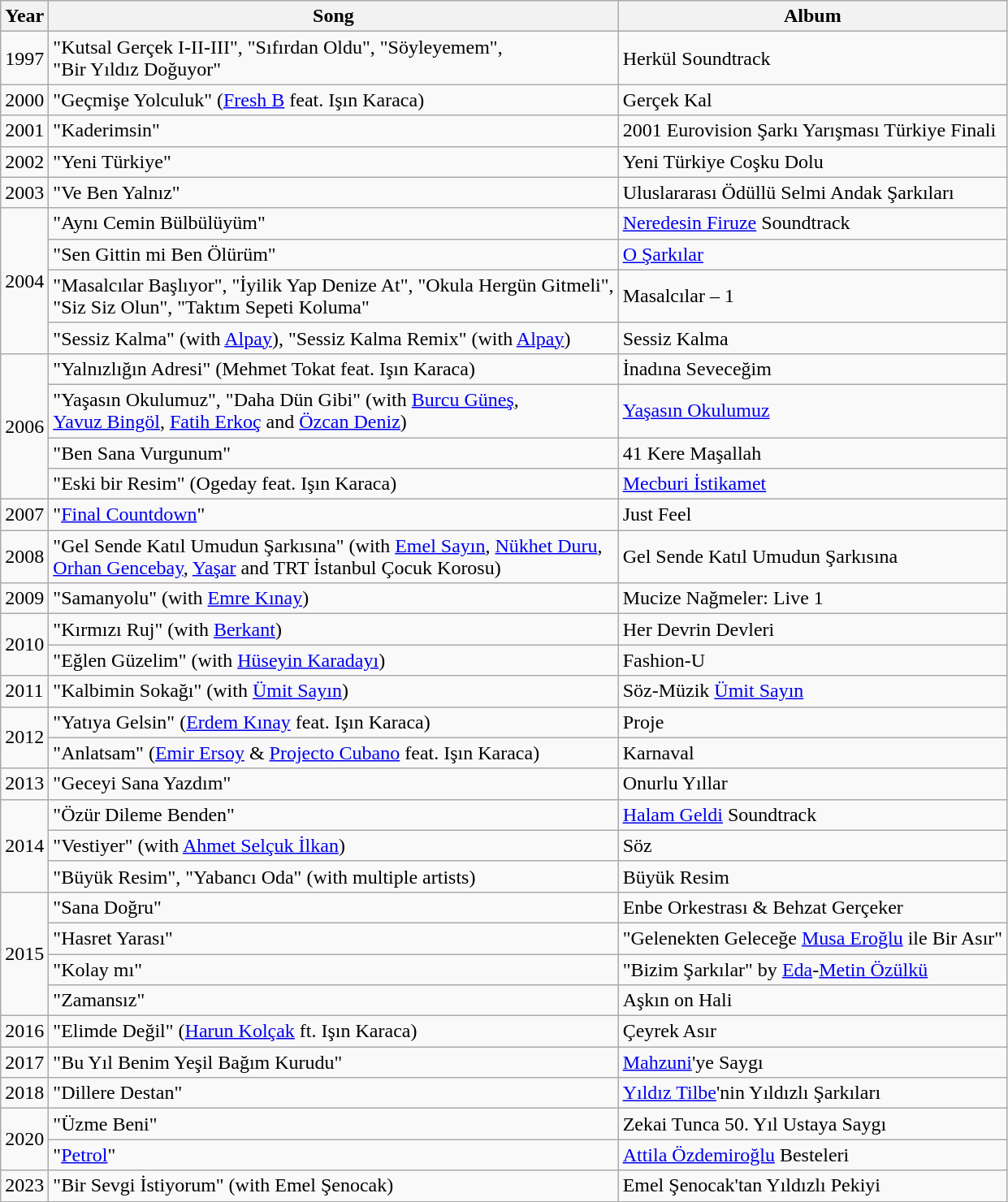<table class="wikitable">
<tr>
<th>Year</th>
<th>Song</th>
<th>Album</th>
</tr>
<tr>
<td>1997</td>
<td>"Kutsal Gerçek I-II-III", "Sıfırdan Oldu", "Söyleyemem",<br> "Bir Yıldız Doğuyor"</td>
<td>Herkül Soundtrack</td>
</tr>
<tr>
<td>2000</td>
<td>"Geçmişe Yolculuk" (<a href='#'>Fresh B</a> feat. Işın Karaca)</td>
<td>Gerçek Kal</td>
</tr>
<tr>
<td>2001</td>
<td>"Kaderimsin"</td>
<td>2001 Eurovision Şarkı Yarışması Türkiye Finali</td>
</tr>
<tr>
<td>2002</td>
<td>"Yeni Türkiye"</td>
<td>Yeni Türkiye Coşku Dolu</td>
</tr>
<tr>
<td>2003</td>
<td>"Ve Ben Yalnız"</td>
<td>Uluslararası Ödüllü Selmi Andak Şarkıları</td>
</tr>
<tr>
<td rowspan="4">2004</td>
<td>"Aynı Cemin Bülbülüyüm"</td>
<td><a href='#'>Neredesin Firuze</a> Soundtrack</td>
</tr>
<tr>
<td>"Sen Gittin mi Ben Ölürüm"</td>
<td><a href='#'>O Şarkılar</a></td>
</tr>
<tr>
<td>"Masalcılar Başlıyor", "İyilik Yap Denize At", "Okula Hergün Gitmeli",<br> "Siz Siz Olun", "Taktım Sepeti Koluma"</td>
<td>Masalcılar – 1</td>
</tr>
<tr>
<td>"Sessiz Kalma" (with <a href='#'>Alpay</a>), "Sessiz Kalma Remix" (with <a href='#'>Alpay</a>)</td>
<td>Sessiz Kalma</td>
</tr>
<tr>
<td rowspan="4">2006</td>
<td>"Yalnızlığın Adresi" (Mehmet Tokat feat. Işın Karaca)</td>
<td>İnadına Seveceğim</td>
</tr>
<tr>
<td>"Yaşasın Okulumuz", "Daha Dün Gibi" (with <a href='#'>Burcu Güneş</a>,<br> <a href='#'>Yavuz Bingöl</a>, <a href='#'>Fatih Erkoç</a> and <a href='#'>Özcan Deniz</a>)</td>
<td><a href='#'>Yaşasın Okulumuz</a></td>
</tr>
<tr>
<td>"Ben Sana Vurgunum"</td>
<td>41 Kere Maşallah</td>
</tr>
<tr>
<td>"Eski bir Resim" (Ogeday feat. Işın Karaca)</td>
<td><a href='#'>Mecburi İstikamet</a></td>
</tr>
<tr>
<td>2007</td>
<td>"<a href='#'>Final Countdown</a>"</td>
<td>Just Feel</td>
</tr>
<tr>
<td>2008</td>
<td>"Gel Sende Katıl Umudun Şarkısına" (with <a href='#'>Emel Sayın</a>, <a href='#'>Nükhet Duru</a>,<br><a href='#'>Orhan Gencebay</a>, <a href='#'>Yaşar</a> and TRT İstanbul Çocuk Korosu)</td>
<td>Gel Sende Katıl Umudun Şarkısına</td>
</tr>
<tr>
<td>2009</td>
<td>"Samanyolu" (with <a href='#'>Emre Kınay</a>)</td>
<td>Mucize Nağmeler: Live 1</td>
</tr>
<tr>
<td rowspan="2">2010</td>
<td>"Kırmızı Ruj" (with <a href='#'>Berkant</a>)</td>
<td>Her Devrin Devleri</td>
</tr>
<tr>
<td>"Eğlen Güzelim" (with <a href='#'>Hüseyin Karadayı</a>)</td>
<td>Fashion-U</td>
</tr>
<tr>
<td>2011</td>
<td>"Kalbimin Sokağı" (with <a href='#'>Ümit Sayın</a>)</td>
<td>Söz-Müzik <a href='#'>Ümit Sayın</a></td>
</tr>
<tr>
<td rowspan="2">2012</td>
<td>"Yatıya Gelsin" (<a href='#'>Erdem Kınay</a> feat. Işın Karaca)</td>
<td>Proje</td>
</tr>
<tr>
<td>"Anlatsam" (<a href='#'>Emir Ersoy</a> & <a href='#'>Projecto Cubano</a> feat. Işın Karaca)</td>
<td>Karnaval</td>
</tr>
<tr>
<td>2013</td>
<td>"Geceyi Sana Yazdım"</td>
<td>Onurlu Yıllar</td>
</tr>
<tr>
<td rowspan="3">2014</td>
<td>"Özür Dileme Benden"</td>
<td><a href='#'>Halam Geldi</a> Soundtrack</td>
</tr>
<tr>
<td>"Vestiyer" (with <a href='#'>Ahmet Selçuk İlkan</a>)</td>
<td>Söz</td>
</tr>
<tr>
<td>"Büyük Resim", "Yabancı Oda" (with multiple artists)</td>
<td>Büyük Resim</td>
</tr>
<tr>
<td rowspan="4">2015</td>
<td>"Sana Doğru"</td>
<td>Enbe Orkestrası & Behzat Gerçeker</td>
</tr>
<tr>
<td>"Hasret Yarası"</td>
<td>"Gelenekten Geleceğe <a href='#'>Musa Eroğlu</a> ile Bir Asır"</td>
</tr>
<tr>
<td>"Kolay mı"</td>
<td>"Bizim Şarkılar" by <a href='#'>Eda</a>-<a href='#'>Metin Özülkü</a></td>
</tr>
<tr>
<td>"Zamansız"</td>
<td>Aşkın on Hali</td>
</tr>
<tr>
<td>2016</td>
<td>"Elimde Değil" (<a href='#'>Harun Kolçak</a> ft. Işın Karaca)</td>
<td>Çeyrek Asır</td>
</tr>
<tr>
<td>2017</td>
<td>"Bu Yıl Benim Yeşil Bağım Kurudu"</td>
<td><a href='#'>Mahzuni</a>'ye Saygı</td>
</tr>
<tr>
<td>2018</td>
<td>"Dillere Destan"</td>
<td><a href='#'>Yıldız Tilbe</a>'nin Yıldızlı Şarkıları</td>
</tr>
<tr>
<td rowspan=2>2020</td>
<td>"Üzme Beni"</td>
<td>Zekai Tunca 50. Yıl Ustaya Saygı</td>
</tr>
<tr>
<td>"<a href='#'>Petrol</a>"</td>
<td><a href='#'>Attila Özdemiroğlu</a> Besteleri</td>
</tr>
<tr>
<td>2023</td>
<td>"Bir Sevgi İstiyorum" (with Emel Şenocak)</td>
<td>Emel Şenocak'tan Yıldızlı Pekiyi</td>
</tr>
</table>
